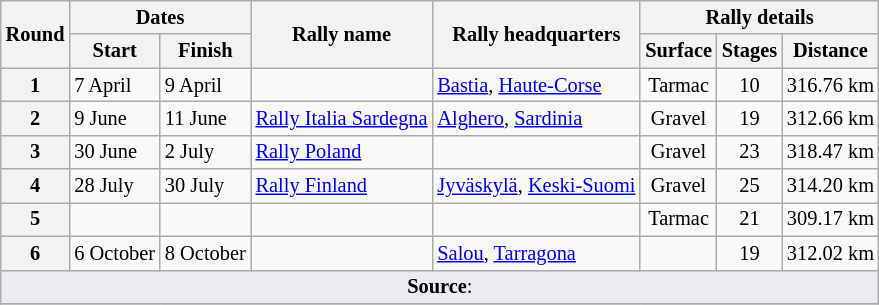<table class="wikitable" style="font-size: 85%;">
<tr>
<th rowspan="2">Round</th>
<th colspan="2">Dates</th>
<th rowspan="2">Rally name</th>
<th rowspan="2">Rally headquarters</th>
<th colspan="3">Rally details</th>
</tr>
<tr>
<th>Start</th>
<th>Finish</th>
<th>Surface</th>
<th>Stages</th>
<th>Distance</th>
</tr>
<tr>
<th>1</th>
<td>7 April</td>
<td>9 April</td>
<td></td>
<td><a href='#'>Bastia</a>, <a href='#'>Haute-Corse</a></td>
<td align="center">Tarmac</td>
<td align="center">10</td>
<td align="center">316.76 km</td>
</tr>
<tr>
<th>2</th>
<td>9 June</td>
<td>11 June</td>
<td> <a href='#'>Rally Italia Sardegna</a></td>
<td><a href='#'>Alghero</a>, <a href='#'>Sardinia</a></td>
<td align="center">Gravel</td>
<td align="center">19</td>
<td align="center">312.66 km</td>
</tr>
<tr>
<th>3</th>
<td>30 June</td>
<td>2 July</td>
<td> <a href='#'>Rally Poland</a></td>
<td></td>
<td align="center">Gravel</td>
<td align="center">23</td>
<td align="center">318.47 km</td>
</tr>
<tr>
<th>4</th>
<td>28 July</td>
<td>30 July</td>
<td> <a href='#'>Rally Finland</a></td>
<td><a href='#'>Jyväskylä</a>, <a href='#'>Keski-Suomi</a></td>
<td align="center">Gravel</td>
<td align="center">25</td>
<td align="center">314.20 km</td>
</tr>
<tr>
<th>5</th>
<td></td>
<td></td>
<td></td>
<td></td>
<td align="center">Tarmac</td>
<td align="center">21</td>
<td align="center">309.17 km</td>
</tr>
<tr>
<th>6</th>
<td>6 October</td>
<td>8 October</td>
<td></td>
<td><a href='#'>Salou</a>, <a href='#'>Tarragona</a></td>
<td align="center"></td>
<td align="center">19</td>
<td align="center">312.02 km</td>
</tr>
<tr>
<td style="background-color:#EAECF0; text-align:center" colspan="9"><strong>Source</strong>:</td>
</tr>
<tr>
</tr>
</table>
